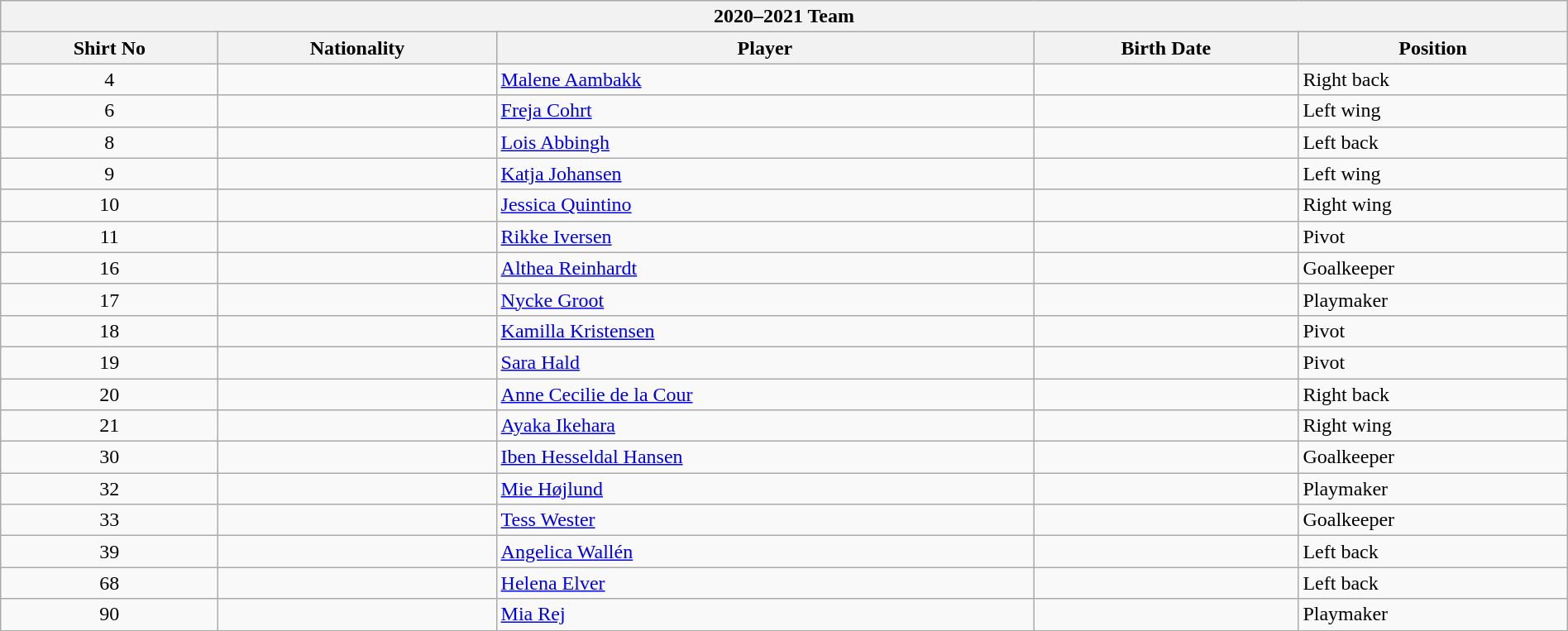<table class="wikitable collapsible collapsed" style="width:100%">
<tr>
<th colspan=5><strong>2020–2021 Team</strong></th>
</tr>
<tr>
<th>Shirt No</th>
<th>Nationality</th>
<th>Player</th>
<th>Birth Date</th>
<th>Position</th>
</tr>
<tr>
<td align=center>4</td>
<td></td>
<td><a href='#'>Malene Aambakk</a></td>
<td></td>
<td>Right back</td>
</tr>
<tr>
<td align=center>6</td>
<td></td>
<td><a href='#'>Freja Cohrt</a></td>
<td></td>
<td>Left wing</td>
</tr>
<tr>
<td align=center>8</td>
<td></td>
<td><a href='#'>Lois Abbingh</a></td>
<td></td>
<td>Left back</td>
</tr>
<tr>
<td align=center>9</td>
<td></td>
<td><a href='#'>Katja Johansen</a></td>
<td></td>
<td>Left wing</td>
</tr>
<tr>
<td align=center>10</td>
<td></td>
<td><a href='#'>Jessica Quintino</a></td>
<td></td>
<td>Right wing</td>
</tr>
<tr>
<td align=center>11</td>
<td></td>
<td><a href='#'>Rikke Iversen</a></td>
<td></td>
<td>Pivot</td>
</tr>
<tr>
<td align=center>16</td>
<td></td>
<td><a href='#'>Althea Reinhardt</a></td>
<td></td>
<td>Goalkeeper</td>
</tr>
<tr>
<td align=center>17</td>
<td></td>
<td><a href='#'>Nycke Groot</a></td>
<td></td>
<td>Playmaker</td>
</tr>
<tr>
<td align=center>18</td>
<td></td>
<td><a href='#'>Kamilla Kristensen</a></td>
<td></td>
<td>Pivot</td>
</tr>
<tr>
<td align=center>19</td>
<td></td>
<td><a href='#'>Sara Hald</a></td>
<td></td>
<td>Pivot</td>
</tr>
<tr>
<td align=center>20</td>
<td></td>
<td><a href='#'>Anne Cecilie de la Cour</a></td>
<td></td>
<td>Right back</td>
</tr>
<tr>
<td align=center>21</td>
<td></td>
<td><a href='#'>Ayaka Ikehara</a></td>
<td></td>
<td>Right wing</td>
</tr>
<tr>
<td align=center>30</td>
<td></td>
<td><a href='#'>Iben Hesseldal Hansen</a></td>
<td></td>
<td>Goalkeeper</td>
</tr>
<tr>
<td align=center>32</td>
<td></td>
<td><a href='#'>Mie Højlund</a></td>
<td></td>
<td>Playmaker</td>
</tr>
<tr>
<td align=center>33</td>
<td></td>
<td><a href='#'>Tess Wester</a></td>
<td></td>
<td>Goalkeeper</td>
</tr>
<tr>
<td align=center>39</td>
<td></td>
<td><a href='#'>Angelica Wallén</a></td>
<td></td>
<td>Left back</td>
</tr>
<tr>
<td align=center>68</td>
<td></td>
<td><a href='#'>Helena Elver</a></td>
<td></td>
<td>Left back</td>
</tr>
<tr>
<td align=center>90</td>
<td></td>
<td><a href='#'>Mia Rej</a></td>
<td></td>
<td>Playmaker</td>
</tr>
</table>
